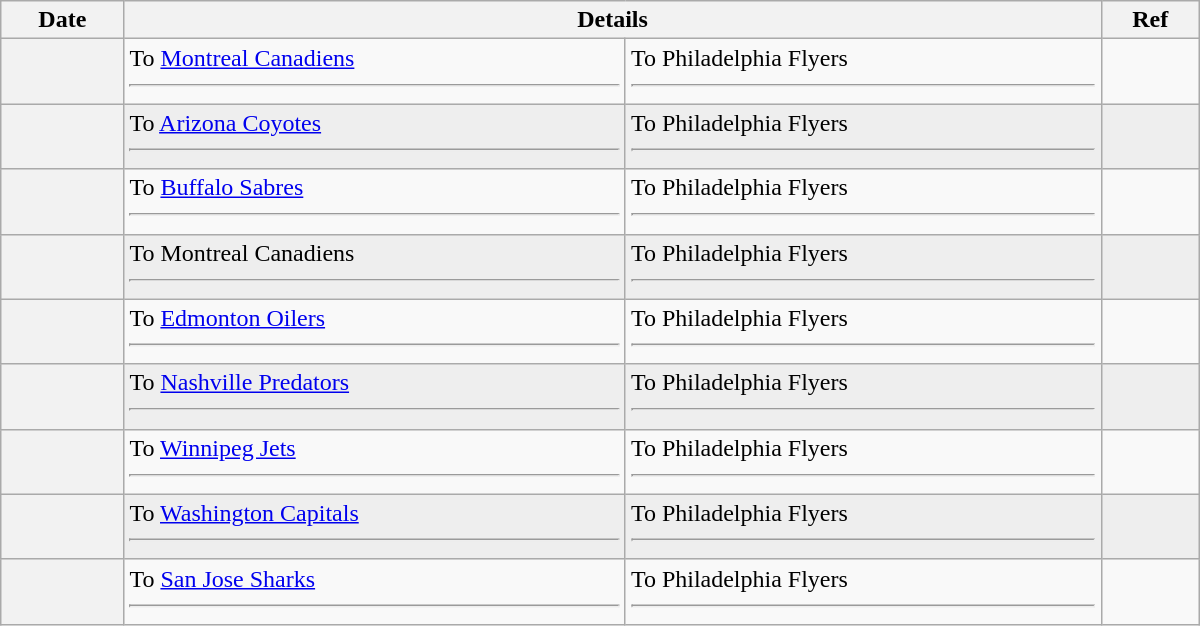<table class="wikitable plainrowheaders" style="width: 50em;">
<tr>
<th scope="col">Date</th>
<th scope="col" colspan="2">Details</th>
<th scope="col">Ref</th>
</tr>
<tr>
<th scope="row"></th>
<td valign="top">To <a href='#'>Montreal Canadiens</a><hr></td>
<td valign="top">To Philadelphia Flyers<hr></td>
<td></td>
</tr>
<tr style="background:#eee;">
<th scope="row"></th>
<td valign="top">To <a href='#'>Arizona Coyotes</a><hr></td>
<td valign="top">To Philadelphia Flyers<hr></td>
<td></td>
</tr>
<tr>
<th scope="row"></th>
<td valign="top">To <a href='#'>Buffalo Sabres</a><hr></td>
<td valign="top">To Philadelphia Flyers<hr></td>
<td></td>
</tr>
<tr style="background:#eee;">
<th scope="row"></th>
<td valign="top">To Montreal Canadiens<hr></td>
<td valign="top">To Philadelphia Flyers<hr></td>
<td></td>
</tr>
<tr>
<th scope="row"></th>
<td valign="top">To <a href='#'>Edmonton Oilers</a><hr></td>
<td valign="top">To Philadelphia Flyers<hr></td>
<td></td>
</tr>
<tr style="background:#eee;">
<th scope="row"></th>
<td valign="top">To <a href='#'>Nashville Predators</a><hr></td>
<td valign="top">To Philadelphia Flyers<hr></td>
<td></td>
</tr>
<tr>
<th scope="row"></th>
<td valign="top">To <a href='#'>Winnipeg Jets</a><hr></td>
<td valign="top">To Philadelphia Flyers<hr></td>
<td></td>
</tr>
<tr style="background:#eee;">
<th scope="row"></th>
<td valign="top">To <a href='#'>Washington Capitals</a><hr></td>
<td valign="top">To Philadelphia Flyers<hr></td>
<td></td>
</tr>
<tr>
<th scope="row"></th>
<td valign="top">To <a href='#'>San Jose Sharks</a><hr></td>
<td valign="top">To Philadelphia Flyers<hr></td>
<td></td>
</tr>
</table>
